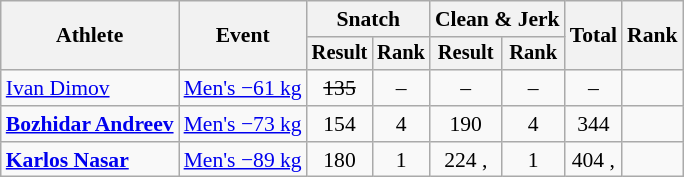<table class="wikitable" style="font-size:90%">
<tr>
<th rowspan="2">Athlete</th>
<th rowspan="2">Event</th>
<th colspan="2">Snatch</th>
<th colspan="2">Clean & Jerk</th>
<th rowspan="2">Total</th>
<th rowspan="2">Rank</th>
</tr>
<tr style="font-size:95%">
<th>Result</th>
<th>Rank</th>
<th>Result</th>
<th>Rank</th>
</tr>
<tr align=center>
<td align=left><a href='#'>Ivan Dimov</a></td>
<td align=left><a href='#'>Men's −61 kg</a></td>
<td><s>135</s></td>
<td>–</td>
<td>–</td>
<td>–</td>
<td>–</td>
<td></td>
</tr>
<tr align=center>
<td align=left><strong><a href='#'>Bozhidar Andreev</a></strong></td>
<td align=left><a href='#'>Men's −73 kg</a></td>
<td>154</td>
<td>4</td>
<td>190</td>
<td>4</td>
<td>344</td>
<td></td>
</tr>
<tr align=center>
<td align=left><strong><a href='#'>Karlos Nasar</a></strong></td>
<td align=left><a href='#'>Men's −89 kg</a></td>
<td>180</td>
<td>1</td>
<td>224 , </td>
<td>1</td>
<td>404 , </td>
<td></td>
</tr>
</table>
